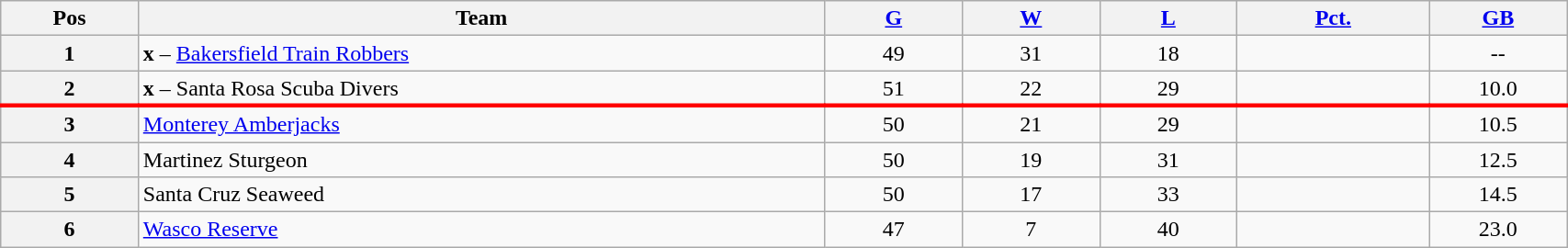<table class="wikitable plainrowheaders" width="90%" style="text-align:center;">
<tr>
<th scope="col" width="5%">Pos</th>
<th scope="col" width="25%">Team</th>
<th scope="col" width="5%"><a href='#'>G</a></th>
<th scope="col" width="5%"><a href='#'>W</a></th>
<th scope="col" width="5%"><a href='#'>L</a></th>
<th scope="col" width="7%"><a href='#'>Pct.</a></th>
<th scope="col" width="5%"><a href='#'>GB</a></th>
</tr>
<tr>
<th>1</th>
<td style="text-align:left;"><strong>x</strong> – <a href='#'>Bakersfield Train Robbers</a></td>
<td>49</td>
<td>31</td>
<td>18</td>
<td></td>
<td>--</td>
</tr>
<tr>
<th>2</th>
<td style="text-align:left;"><strong>x</strong> – Santa Rosa Scuba Divers</td>
<td>51</td>
<td>22</td>
<td>29</td>
<td></td>
<td>10.0</td>
</tr>
<tr>
</tr>
<tr |- style="border-top:3px solid red;">
<th>3</th>
<td style="text-align:left;"><a href='#'>Monterey Amberjacks</a></td>
<td>50</td>
<td>21</td>
<td>29</td>
<td></td>
<td>10.5</td>
</tr>
<tr>
<th>4</th>
<td style="text-align:left;">Martinez Sturgeon</td>
<td>50</td>
<td>19</td>
<td>31</td>
<td></td>
<td>12.5</td>
</tr>
<tr>
<th>5</th>
<td style="text-align:left;">Santa Cruz Seaweed</td>
<td>50</td>
<td>17</td>
<td>33</td>
<td></td>
<td>14.5</td>
</tr>
<tr>
<th>6</th>
<td style="text-align:left;"><a href='#'>Wasco Reserve</a></td>
<td>47</td>
<td>7</td>
<td>40</td>
<td></td>
<td>23.0</td>
</tr>
</table>
